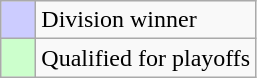<table class="wikitable">
<tr>
<td style="background:#ccf;">    </td>
<td>Division winner</td>
</tr>
<tr>
<td style="background:#cfc;">    </td>
<td>Qualified for playoffs</td>
</tr>
</table>
